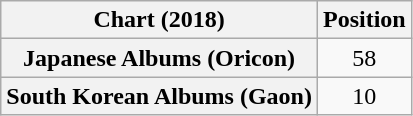<table class="wikitable plainrowheaders" style="text-align:center;">
<tr>
<th>Chart (2018)</th>
<th>Position</th>
</tr>
<tr>
<th scope="row">Japanese Albums (Oricon)</th>
<td>58</td>
</tr>
<tr>
<th scope="row">South Korean Albums (Gaon)</th>
<td>10</td>
</tr>
</table>
